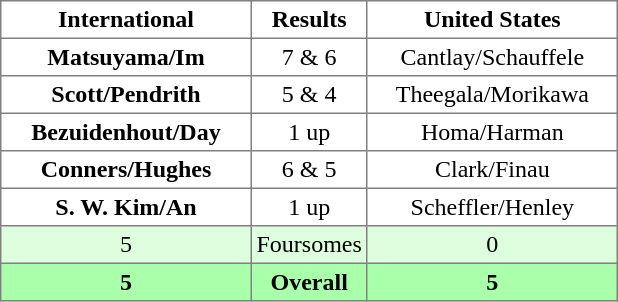<table border="1" cellpadding="3" style="border-collapse:collapse; text-align:center;">
<tr>
<th width="160">International</th>
<th>Results</th>
<th width="160">United States</th>
</tr>
<tr>
<td><strong>Matsuyama/Im</strong></td>
<td>7 & 6</td>
<td>Cantlay/Schauffele</td>
</tr>
<tr>
<td><strong>Scott/Pendrith</strong></td>
<td>5 & 4</td>
<td>Theegala/Morikawa</td>
</tr>
<tr>
<td><strong>Bezuidenhout/Day</strong></td>
<td>1 up</td>
<td>Homa/Harman</td>
</tr>
<tr>
<td><strong>Conners/Hughes</strong></td>
<td>6 & 5</td>
<td>Clark/Finau</td>
</tr>
<tr>
<td><strong>S. W. Kim/An</strong></td>
<td>1 up</td>
<td>Scheffler/Henley</td>
</tr>
<tr style="background:#ddffdd;">
<td>5</td>
<td>Foursomes</td>
<td>0</td>
</tr>
<tr style="background:#aaffaa;">
<th>5</th>
<th>Overall</th>
<th>5</th>
</tr>
</table>
